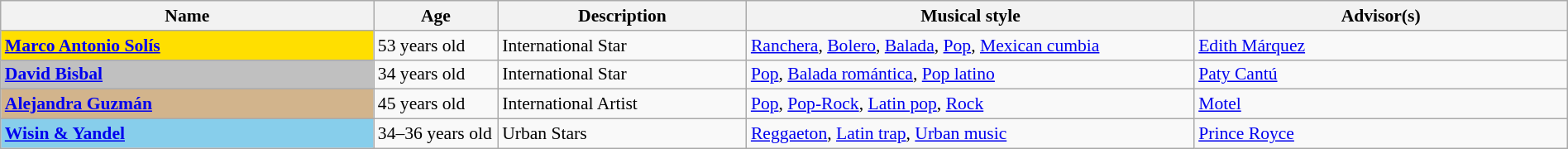<table class="wikitable" style="font-size:90%; width:100%">
<tr>
<th width="15%">Name</th>
<th width="05%">Age</th>
<th width="10%">Description</th>
<th width="18%">Musical style</th>
<th width="15%">Advisor(s)</th>
</tr>
<tr>
<td style="background:#FFDF00"><strong><a href='#'>Marco Antonio Solís</a></strong></td>
<td>53 years old</td>
<td>International Star</td>
<td><a href='#'>Ranchera</a>, <a href='#'>Bolero</a>, <a href='#'>Balada</a>, <a href='#'>Pop</a>, <a href='#'>Mexican cumbia</a></td>
<td><a href='#'>Edith Márquez</a></td>
</tr>
<tr>
<td style="background:silver"><strong><a href='#'>David Bisbal</a></strong></td>
<td>34 years old</td>
<td>International Star</td>
<td><a href='#'>Pop</a>, <a href='#'>Balada romántica</a>, <a href='#'>Pop latino</a></td>
<td><a href='#'>Paty Cantú</a></td>
</tr>
<tr>
<td style="background:tan"><strong><a href='#'>Alejandra Guzmán</a></strong></td>
<td>45 years old</td>
<td>International Artist</td>
<td><a href='#'>Pop</a>, <a href='#'>Pop-Rock</a>, <a href='#'>Latin pop</a>, <a href='#'>Rock</a></td>
<td><a href='#'>Motel</a></td>
</tr>
<tr>
<td style="background:skyblue"><strong><a href='#'>Wisin & Yandel</a></strong></td>
<td>34–36 years old</td>
<td>Urban Stars</td>
<td><a href='#'>Reggaeton</a>, <a href='#'>Latin trap</a>, <a href='#'>Urban music</a></td>
<td><a href='#'>Prince Royce</a></td>
</tr>
</table>
